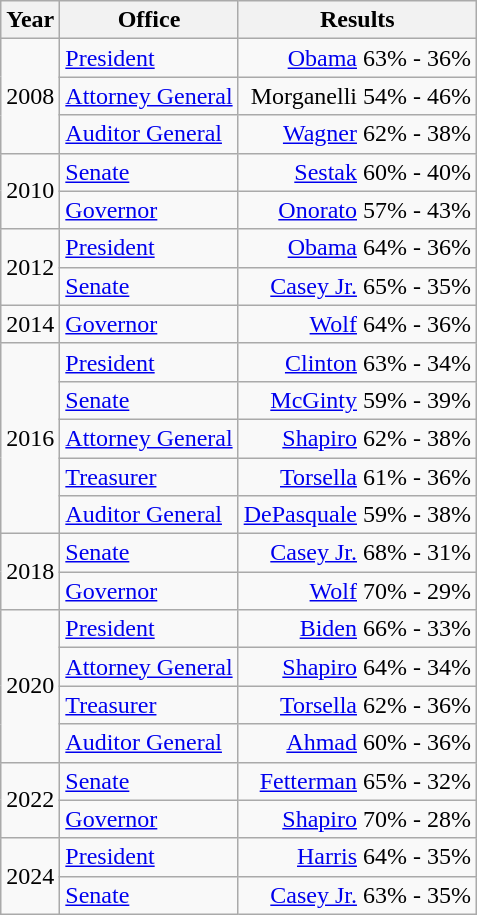<table class=wikitable>
<tr>
<th>Year</th>
<th>Office</th>
<th>Results</th>
</tr>
<tr>
<td rowspan=3>2008</td>
<td><a href='#'>President</a></td>
<td align="right" ><a href='#'>Obama</a> 63% - 36%</td>
</tr>
<tr>
<td><a href='#'>Attorney General</a></td>
<td align="right" >Morganelli 54% - 46%</td>
</tr>
<tr>
<td><a href='#'>Auditor General</a></td>
<td align="right" ><a href='#'>Wagner</a> 62% - 38%</td>
</tr>
<tr>
<td rowspan=2>2010</td>
<td><a href='#'>Senate</a></td>
<td align="right" ><a href='#'>Sestak</a> 60% - 40%</td>
</tr>
<tr>
<td><a href='#'>Governor</a></td>
<td align="right" ><a href='#'>Onorato</a> 57% - 43%</td>
</tr>
<tr>
<td rowspan=2>2012</td>
<td><a href='#'>President</a></td>
<td align="right" ><a href='#'>Obama</a> 64% - 36%</td>
</tr>
<tr>
<td><a href='#'>Senate</a></td>
<td align="right" ><a href='#'>Casey Jr.</a> 65% - 35%</td>
</tr>
<tr>
<td>2014</td>
<td><a href='#'>Governor</a></td>
<td align="right" ><a href='#'>Wolf</a> 64% - 36%</td>
</tr>
<tr>
<td rowspan=5>2016</td>
<td><a href='#'>President</a></td>
<td align="right" ><a href='#'>Clinton</a> 63% - 34%</td>
</tr>
<tr>
<td><a href='#'>Senate</a></td>
<td align="right" ><a href='#'>McGinty</a> 59% - 39%</td>
</tr>
<tr>
<td><a href='#'>Attorney General</a></td>
<td align="right" ><a href='#'>Shapiro</a> 62% - 38%</td>
</tr>
<tr>
<td><a href='#'>Treasurer</a></td>
<td align="right" ><a href='#'>Torsella</a> 61% - 36%</td>
</tr>
<tr>
<td><a href='#'>Auditor General</a></td>
<td align="right" ><a href='#'>DePasquale</a> 59% - 38%</td>
</tr>
<tr>
<td rowspan=2>2018</td>
<td><a href='#'>Senate</a></td>
<td align="right" ><a href='#'>Casey Jr.</a> 68% - 31%</td>
</tr>
<tr>
<td><a href='#'>Governor</a></td>
<td align="right" ><a href='#'>Wolf</a> 70% - 29%</td>
</tr>
<tr>
<td rowspan=4>2020</td>
<td><a href='#'>President</a></td>
<td align="right" ><a href='#'>Biden</a> 66% - 33%</td>
</tr>
<tr>
<td><a href='#'>Attorney General</a></td>
<td align="right" ><a href='#'>Shapiro</a> 64% - 34%</td>
</tr>
<tr>
<td><a href='#'>Treasurer</a></td>
<td align="right" ><a href='#'>Torsella</a> 62% - 36%</td>
</tr>
<tr>
<td><a href='#'>Auditor General</a></td>
<td align="right" ><a href='#'>Ahmad</a> 60% - 36%</td>
</tr>
<tr>
<td rowspan=2>2022</td>
<td><a href='#'>Senate</a></td>
<td align="right" ><a href='#'>Fetterman</a> 65% - 32%</td>
</tr>
<tr>
<td><a href='#'>Governor</a></td>
<td align="right" ><a href='#'>Shapiro</a> 70% - 28%</td>
</tr>
<tr>
<td rowspan=2>2024</td>
<td><a href='#'>President</a></td>
<td align="right" ><a href='#'>Harris</a> 64% - 35%</td>
</tr>
<tr>
<td><a href='#'>Senate</a></td>
<td align="right" ><a href='#'>Casey Jr.</a> 63% - 35%</td>
</tr>
</table>
